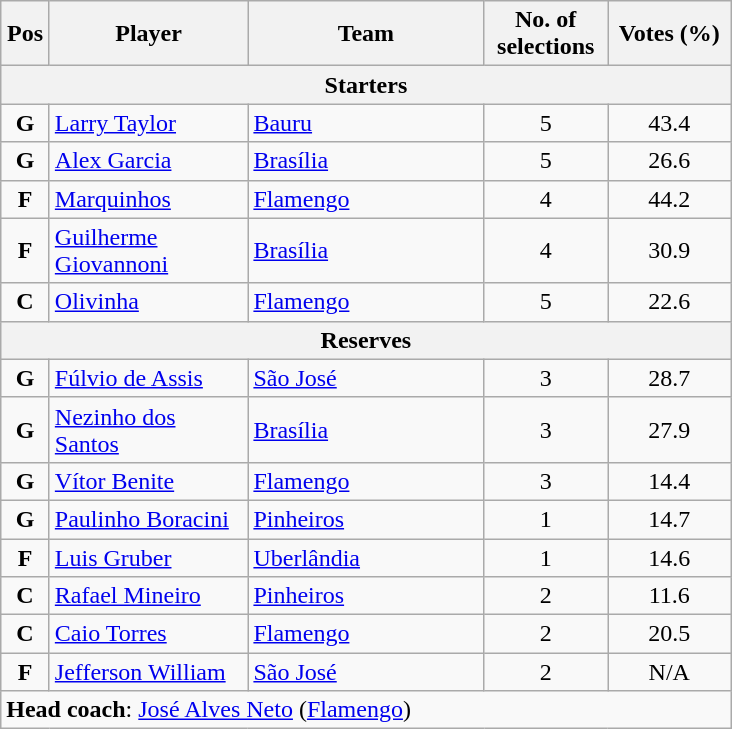<table class="wikitable" style="text-align:center">
<tr>
<th scope="col" style="width:25px;">Pos</th>
<th scope="col" style="width:125px;">Player</th>
<th scope="col" style="width:150px;">Team</th>
<th scope="col" style="width:75px;">No. of selections</th>
<th scope="col" style="width:75px;">Votes (%)</th>
</tr>
<tr>
<th scope="col" colspan="5">Starters</th>
</tr>
<tr>
<td><strong>G</strong></td>
<td style="text-align:left"><a href='#'>Larry Taylor</a></td>
<td style="text-align:left"><a href='#'>Bauru</a></td>
<td>5</td>
<td>43.4</td>
</tr>
<tr>
<td><strong>G</strong></td>
<td style="text-align:left"><a href='#'>Alex Garcia</a></td>
<td style="text-align:left"><a href='#'>Brasília</a></td>
<td>5</td>
<td>26.6</td>
</tr>
<tr>
<td><strong>F</strong></td>
<td style="text-align:left"><a href='#'>Marquinhos</a></td>
<td style="text-align:left"><a href='#'>Flamengo</a></td>
<td>4</td>
<td>44.2</td>
</tr>
<tr>
<td><strong>F</strong></td>
<td style="text-align:left"><a href='#'>Guilherme Giovannoni</a> </td>
<td style="text-align:left"><a href='#'>Brasília</a></td>
<td>4</td>
<td>30.9</td>
</tr>
<tr>
<td><strong>C</strong></td>
<td style="text-align:left"><a href='#'>Olivinha</a></td>
<td style="text-align:left"><a href='#'>Flamengo</a></td>
<td>5</td>
<td>22.6</td>
</tr>
<tr>
<th scope="col" colspan="5">Reserves</th>
</tr>
<tr>
<td><strong>G</strong></td>
<td style="text-align:left"><a href='#'>Fúlvio de Assis</a></td>
<td style="text-align:left"><a href='#'>São José</a></td>
<td>3</td>
<td>28.7</td>
</tr>
<tr>
<td><strong>G</strong></td>
<td style="text-align:left"><a href='#'>Nezinho dos Santos</a></td>
<td style="text-align:left"><a href='#'>Brasília</a></td>
<td>3</td>
<td>27.9</td>
</tr>
<tr>
<td><strong>G</strong></td>
<td style="text-align:left"><a href='#'>Vítor Benite</a></td>
<td style="text-align:left"><a href='#'>Flamengo</a></td>
<td>3</td>
<td>14.4</td>
</tr>
<tr>
<td><strong>G</strong></td>
<td style="text-align:left"><a href='#'>Paulinho Boracini</a></td>
<td style="text-align:left"><a href='#'>Pinheiros</a></td>
<td>1</td>
<td>14.7</td>
</tr>
<tr>
<td><strong>F</strong></td>
<td style="text-align:left"><a href='#'>Luis Gruber</a></td>
<td style="text-align:left"><a href='#'>Uberlândia</a></td>
<td>1</td>
<td>14.6</td>
</tr>
<tr>
<td><strong>C</strong></td>
<td style="text-align:left"><a href='#'>Rafael Mineiro</a></td>
<td style="text-align:left"><a href='#'>Pinheiros</a></td>
<td>2</td>
<td>11.6</td>
</tr>
<tr>
<td><strong>C</strong></td>
<td style="text-align:left"><a href='#'>Caio Torres</a></td>
<td style="text-align:left"><a href='#'>Flamengo</a></td>
<td>2</td>
<td>20.5</td>
</tr>
<tr>
<td><strong>F</strong></td>
<td style="text-align:left"><a href='#'>Jefferson William</a></td>
<td style="text-align:left"><a href='#'>São José</a></td>
<td>2</td>
<td>N/A</td>
</tr>
<tr>
<td style="text-align:left" colspan="5"><strong>Head coach</strong>: <a href='#'>José Alves Neto</a> (<a href='#'>Flamengo</a>)</td>
</tr>
</table>
